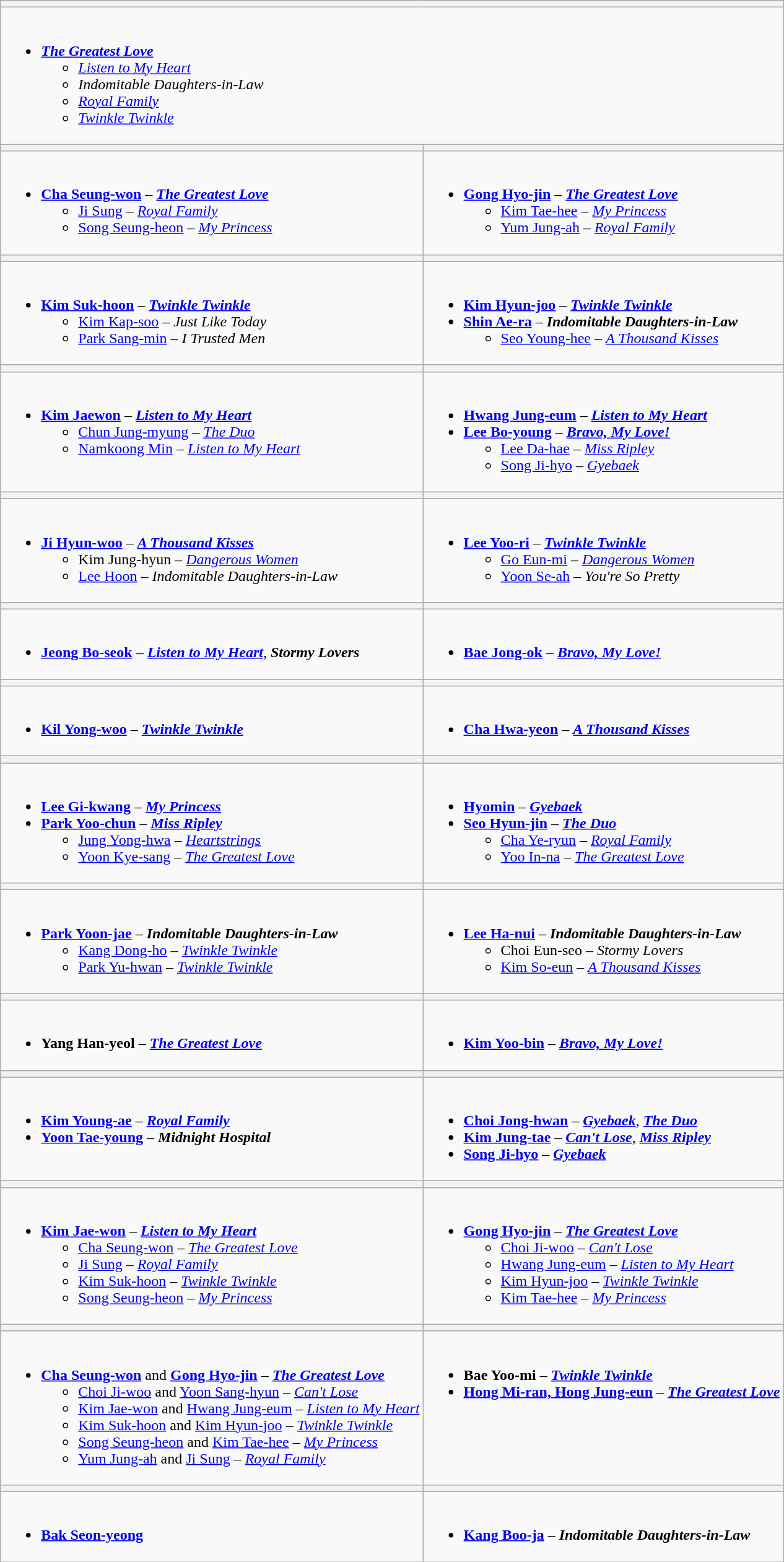<table class="wikitable">
<tr>
<th style="width="100%" colspan="2"></th>
</tr>
<tr>
<td colspan="2"><br><ul><li><strong><em><a href='#'>The Greatest Love</a></em></strong><ul><li><em><a href='#'>Listen to My Heart</a></em></li><li><em>Indomitable Daughters-in-Law</em></li><li><em><a href='#'>Royal Family</a></em></li><li><em><a href='#'>Twinkle Twinkle</a></em></li></ul></li></ul></td>
</tr>
<tr>
<th style="width="50%"></th>
<th style="width="50%"></th>
</tr>
<tr>
<td valign="top"><br><ul><li><strong><a href='#'>Cha Seung-won</a></strong> – <strong><em><a href='#'>The Greatest Love</a></em></strong><ul><li><a href='#'>Ji Sung</a> – <em><a href='#'>Royal Family</a></em></li><li><a href='#'>Song Seung-heon</a> – <em><a href='#'>My Princess</a></em></li></ul></li></ul></td>
<td valign="top"><br><ul><li><strong><a href='#'>Gong Hyo-jin</a></strong> – <strong><em><a href='#'>The Greatest Love</a></em></strong><ul><li><a href='#'>Kim Tae-hee</a> – <em><a href='#'>My Princess</a></em></li><li><a href='#'>Yum Jung-ah</a> – <em><a href='#'>Royal Family</a></em></li></ul></li></ul></td>
</tr>
<tr>
<th style="width="50%"></th>
<th style="width="50%"></th>
</tr>
<tr>
<td valign="top"><br><ul><li><strong><a href='#'>Kim Suk-hoon</a></strong> – <strong><em><a href='#'>Twinkle Twinkle</a></em></strong><ul><li><a href='#'>Kim Kap-soo</a> – <em>Just Like Today</em></li><li><a href='#'>Park Sang-min</a> – <em>I Trusted Men</em></li></ul></li></ul></td>
<td valign="top"><br><ul><li><strong><a href='#'>Kim Hyun-joo</a></strong> – <strong><em><a href='#'>Twinkle Twinkle</a></em></strong></li><li><strong><a href='#'>Shin Ae-ra</a></strong> – <strong><em>Indomitable Daughters-in-Law</em></strong><ul><li><a href='#'>Seo Young-hee</a> – <em><a href='#'>A Thousand Kisses</a></em></li></ul></li></ul></td>
</tr>
<tr>
<th style="width="50%"></th>
<th style="width="50%"></th>
</tr>
<tr>
<td valign="top"><br><ul><li><strong><a href='#'>Kim Jaewon</a></strong> – <strong><em><a href='#'>Listen to My Heart</a></em></strong><ul><li><a href='#'>Chun Jung-myung</a> – <em><a href='#'>The Duo</a></em></li><li><a href='#'>Namkoong Min</a> – <em><a href='#'>Listen to My Heart</a></em></li></ul></li></ul></td>
<td valign="top"><br><ul><li><strong><a href='#'>Hwang Jung-eum</a></strong> – <strong><em><a href='#'>Listen to My Heart</a></em></strong></li><li><strong><a href='#'>Lee Bo-young</a></strong> – <strong><em><a href='#'>Bravo, My Love!</a></em></strong><ul><li><a href='#'>Lee Da-hae</a> – <em><a href='#'>Miss Ripley</a></em></li><li><a href='#'>Song Ji-hyo</a> – <em><a href='#'>Gyebaek</a></em></li></ul></li></ul></td>
</tr>
<tr>
<th style="width="50%"></th>
<th style="width="50%"></th>
</tr>
<tr>
<td valign="top"><br><ul><li><strong><a href='#'>Ji Hyun-woo</a></strong> – <strong><em><a href='#'>A Thousand Kisses</a></em></strong><ul><li>Kim Jung-hyun – <em><a href='#'>Dangerous Women</a></em></li><li><a href='#'>Lee Hoon</a> – <em>Indomitable Daughters-in-Law</em></li></ul></li></ul></td>
<td valign="top"><br><ul><li><strong><a href='#'>Lee Yoo-ri</a></strong> – <strong><em><a href='#'>Twinkle Twinkle</a></em></strong><ul><li><a href='#'>Go Eun-mi</a> – <em><a href='#'>Dangerous Women</a></em></li><li><a href='#'>Yoon Se-ah</a> – <em>You're So Pretty</em></li></ul></li></ul></td>
</tr>
<tr>
<th style="width="50%"></th>
<th style="width="50%"></th>
</tr>
<tr>
<td valign="top"><br><ul><li><strong><a href='#'>Jeong Bo-seok</a></strong> – <strong><em><a href='#'>Listen to My Heart</a></em></strong>, <strong><em>Stormy Lovers</em></strong></li></ul></td>
<td valign="top"><br><ul><li><strong><a href='#'>Bae Jong-ok</a></strong> – <strong><em><a href='#'>Bravo, My Love!</a></em></strong></li></ul></td>
</tr>
<tr>
<th style="width="50%"></th>
<th style="width="50%"></th>
</tr>
<tr>
<td valign="top"><br><ul><li><strong><a href='#'>Kil Yong-woo</a></strong> – <strong><em><a href='#'>Twinkle Twinkle</a></em></strong></li></ul></td>
<td valign="top"><br><ul><li><strong><a href='#'>Cha Hwa-yeon</a></strong> – <strong><em><a href='#'>A Thousand Kisses</a></em></strong></li></ul></td>
</tr>
<tr>
<th style="width="50%"></th>
<th style="width="50%"></th>
</tr>
<tr>
<td valign="top"><br><ul><li><strong><a href='#'>Lee Gi-kwang</a></strong> – <strong><em><a href='#'>My Princess</a></em></strong></li><li><strong><a href='#'>Park Yoo-chun</a></strong> – <strong><em><a href='#'>Miss Ripley</a></em></strong><ul><li><a href='#'>Jung Yong-hwa</a> – <em><a href='#'>Heartstrings</a></em></li><li><a href='#'>Yoon Kye-sang</a> – <em><a href='#'>The Greatest Love</a></em></li></ul></li></ul></td>
<td valign="top"><br><ul><li><strong><a href='#'>Hyomin</a></strong> – <strong><em><a href='#'>Gyebaek</a></em></strong></li><li><strong><a href='#'>Seo Hyun-jin</a></strong> – <strong><em><a href='#'>The Duo</a></em></strong><ul><li><a href='#'>Cha Ye-ryun</a> – <em><a href='#'>Royal Family</a></em></li><li><a href='#'>Yoo In-na</a> – <em><a href='#'>The Greatest Love</a></em></li></ul></li></ul></td>
</tr>
<tr>
<th style="width="50%"></th>
<th style="width="50%"></th>
</tr>
<tr>
<td valign="top"><br><ul><li><strong><a href='#'>Park Yoon-jae</a></strong> – <strong><em>Indomitable Daughters-in-Law</em></strong><ul><li><a href='#'>Kang Dong-ho</a> – <em><a href='#'>Twinkle Twinkle</a></em></li><li><a href='#'>Park Yu-hwan</a> – <em><a href='#'>Twinkle Twinkle</a></em></li></ul></li></ul></td>
<td valign="top"><br><ul><li><strong><a href='#'>Lee Ha-nui</a></strong> – <strong><em>Indomitable Daughters-in-Law</em></strong><ul><li>Choi Eun-seo – <em>Stormy Lovers</em></li><li><a href='#'>Kim So-eun</a> – <em><a href='#'>A Thousand Kisses</a></em></li></ul></li></ul></td>
</tr>
<tr>
<th style="width="50%"></th>
<th style="width="50%"></th>
</tr>
<tr>
<td valign="top"><br><ul><li><strong>Yang Han-yeol</strong> – <strong><em><a href='#'>The Greatest Love</a></em></strong></li></ul></td>
<td valign="top"><br><ul><li><strong><a href='#'>Kim Yoo-bin</a></strong> – <strong><em><a href='#'>Bravo, My Love!</a></em></strong></li></ul></td>
</tr>
<tr>
<th style="width="50%"></th>
<th style="width="50%"></th>
</tr>
<tr>
<td valign="top"><br><ul><li><strong><a href='#'>Kim Young-ae</a></strong> – <strong><em><a href='#'>Royal Family</a></em></strong></li><li><strong><a href='#'>Yoon Tae-young</a></strong> – <strong><em>Midnight Hospital</em></strong></li></ul></td>
<td valign="top"><br><ul><li><strong><a href='#'>Choi Jong-hwan</a></strong> – <strong><em><a href='#'>Gyebaek</a></em></strong>, <strong><em><a href='#'>The Duo</a></em></strong></li><li><strong><a href='#'>Kim Jung-tae</a></strong> – <strong><em><a href='#'>Can't Lose</a></em></strong>, <strong><em><a href='#'>Miss Ripley</a></em></strong></li><li><strong><a href='#'>Song Ji-hyo</a></strong> – <strong><em><a href='#'>Gyebaek</a></em></strong></li></ul></td>
</tr>
<tr>
<th style="width="50%"></th>
<th style="width="50%"></th>
</tr>
<tr>
<td valign="top"><br><ul><li><strong><a href='#'>Kim Jae-won</a></strong> – <strong><em><a href='#'>Listen to My Heart</a></em></strong><ul><li><a href='#'>Cha Seung-won</a> – <em><a href='#'>The Greatest Love</a></em></li><li><a href='#'>Ji Sung</a> – <em><a href='#'>Royal Family</a></em></li><li><a href='#'>Kim Suk-hoon</a> – <em><a href='#'>Twinkle Twinkle</a></em></li><li><a href='#'>Song Seung-heon</a> – <em><a href='#'>My Princess</a></em></li></ul></li></ul></td>
<td valign="top"><br><ul><li><strong><a href='#'>Gong Hyo-jin</a></strong> – <strong><em><a href='#'>The Greatest Love</a></em></strong><ul><li><a href='#'>Choi Ji-woo</a> – <em><a href='#'>Can't Lose</a></em></li><li><a href='#'>Hwang Jung-eum</a> – <em><a href='#'>Listen to My Heart</a></em></li><li><a href='#'>Kim Hyun-joo</a> – <em><a href='#'>Twinkle Twinkle</a></em></li><li><a href='#'>Kim Tae-hee</a> – <em><a href='#'>My Princess</a></em></li></ul></li></ul></td>
</tr>
<tr>
<th style="width="50%"></th>
<th style="width="50%"></th>
</tr>
<tr>
<td valign="top"><br><ul><li><strong><a href='#'>Cha Seung-won</a></strong> and <strong><a href='#'>Gong Hyo-jin</a></strong> – <strong><em><a href='#'>The Greatest Love</a></em></strong><ul><li><a href='#'>Choi Ji-woo</a> and <a href='#'>Yoon Sang-hyun</a> – <em><a href='#'>Can't Lose</a></em></li><li><a href='#'>Kim Jae-won</a> and <a href='#'>Hwang Jung-eum</a> – <em><a href='#'>Listen to My Heart</a></em></li><li><a href='#'>Kim Suk-hoon</a> and <a href='#'>Kim Hyun-joo</a> – <em><a href='#'>Twinkle Twinkle</a></em></li><li><a href='#'>Song Seung-heon</a> and <a href='#'>Kim Tae-hee</a> – <em><a href='#'>My Princess</a></em></li><li><a href='#'>Yum Jung-ah</a> and <a href='#'>Ji Sung</a> – <em><a href='#'>Royal Family</a></em></li></ul></li></ul></td>
<td valign="top"><br><ul><li><strong>Bae Yoo-mi</strong> – <strong><em><a href='#'>Twinkle Twinkle</a></em></strong></li><li><strong><a href='#'>Hong Mi-ran, Hong Jung-eun</a></strong> – <strong><em><a href='#'>The Greatest Love</a></em></strong></li></ul></td>
</tr>
<tr>
<th style="width="50%"></th>
<th style="width="50%"></th>
</tr>
<tr>
<td valign="top"><br><ul><li><strong><a href='#'>Bak Seon-yeong</a></strong></li></ul></td>
<td valign="top"><br><ul><li><strong><a href='#'>Kang Boo-ja</a></strong> – <strong><em>Indomitable Daughters-in-Law</em></strong></li></ul></td>
</tr>
</table>
